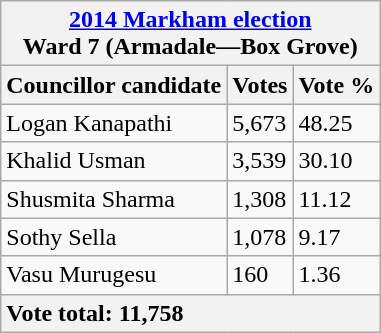<table class="wikitable">
<tr>
<th colspan="3" style="text-align:center;"><strong><a href='#'>2014 Markham election</a><br>Ward 7 (Armadale—Box Grove)</strong></th>
</tr>
<tr>
<th>Councillor candidate</th>
<th>Votes</th>
<th>Vote %</th>
</tr>
<tr>
<td>Logan Kanapathi</td>
<td>5,673</td>
<td>48.25</td>
</tr>
<tr>
<td>Khalid Usman</td>
<td>3,539</td>
<td>30.10</td>
</tr>
<tr>
<td>Shusmita Sharma</td>
<td>1,308</td>
<td>11.12</td>
</tr>
<tr>
<td>Sothy Sella</td>
<td>1,078</td>
<td>9.17</td>
</tr>
<tr>
<td>Vasu Murugesu</td>
<td>160</td>
<td>1.36</td>
</tr>
<tr>
<th colspan="3" style="text-align:left;"><strong>Vote total:</strong> 11,758</th>
</tr>
</table>
